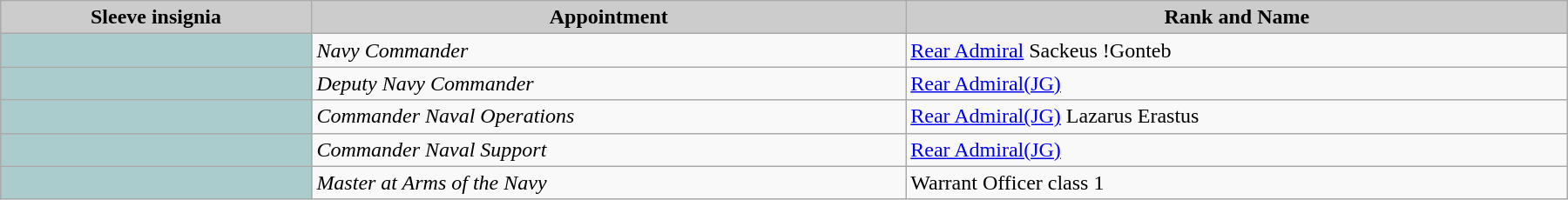<table class="wikitable" style="width:95%; margin:0 auto;">
<tr>
<th style="background:#ccc;">Sleeve insignia</th>
<th style="background:#ccc;">Appointment</th>
<th style="background:#ccc;">Rank and Name</th>
</tr>
<tr>
<td ! style="text-align:center; background:#acc;"></td>
<td><em> Navy Commander </em></td>
<td><a href='#'>Rear Admiral</a> Sackeus !Gonteb</td>
</tr>
<tr>
<td ! style="text-align:center; background:#acc;"></td>
<td><em> Deputy Navy Commander </em></td>
<td><a href='#'>Rear Admiral(JG)</a></td>
</tr>
<tr>
<td ! style="text-align:center; background:#acc;"></td>
<td><em>Commander Naval Operations</em></td>
<td><a href='#'>Rear Admiral(JG)</a>  Lazarus Erastus</td>
</tr>
<tr>
<td ! style="text-align:center; background:#acc;"></td>
<td><em>Commander Naval Support</em></td>
<td><a href='#'>Rear Admiral(JG)</a></td>
</tr>
<tr>
<td ! style="text-align:center; background:#acc;"></td>
<td><em>Master at Arms of the Navy</em></td>
<td>Warrant Officer class 1</td>
</tr>
</table>
